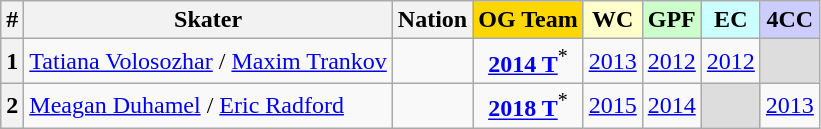<table class="wikitable sortable" style="text-align: center;">
<tr>
<th>#</th>
<th>Skater</th>
<th>Nation</th>
<th style="background-color: gold;">OG Team</th>
<th style="background-color: #ffc;">WC</th>
<th style="background-color: #cfc;">GPF</th>
<th style="background-color: #cff;">EC</th>
<th style="background-color: #ccf;">4CC</th>
</tr>
<tr>
<th>1</th>
<td style="text-align: left;"><a href='#'>Tatiana Volosozhar</a> / <a href='#'>Maxim Trankov</a></td>
<td></td>
<td><strong><a href='#'>2014 T</a></strong><sup>*</sup></td>
<td><a href='#'>2013</a></td>
<td><a href='#'>2012</a></td>
<td><a href='#'>2012</a></td>
<td style="background-color: #ddd;"></td>
</tr>
<tr>
<th>2</th>
<td style="text-align: left;"><a href='#'>Meagan Duhamel</a> / <a href='#'>Eric Radford</a></td>
<td></td>
<td><strong><a href='#'>2018 T</a></strong><sup>*</sup></td>
<td><a href='#'>2015</a></td>
<td><a href='#'>2014</a></td>
<td style="background-color: #ddd;"></td>
<td><a href='#'>2013</a></td>
</tr>
</table>
